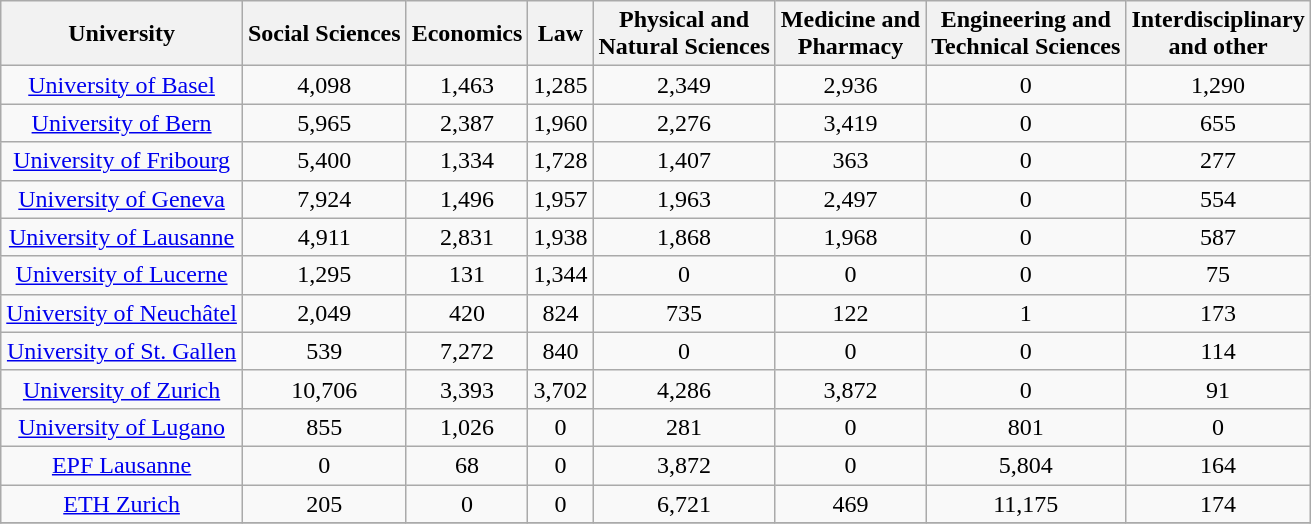<table class="wikitable sortable collapsible collapsed" style ="text-align: center">
<tr>
<th>University</th>
<th>Social Sciences</th>
<th>Economics</th>
<th>Law</th>
<th>Physical and <br>Natural Sciences</th>
<th>Medicine and<br>Pharmacy</th>
<th>Engineering and <br>Technical Sciences</th>
<th>Interdisciplinary<br>and other</th>
</tr>
<tr>
<td><a href='#'>University of Basel</a></td>
<td>4,098</td>
<td>1,463</td>
<td>1,285</td>
<td>2,349</td>
<td>2,936</td>
<td>0</td>
<td>1,290</td>
</tr>
<tr>
<td><a href='#'>University of Bern</a></td>
<td>5,965</td>
<td>2,387</td>
<td>1,960</td>
<td>2,276</td>
<td>3,419</td>
<td>0</td>
<td>655</td>
</tr>
<tr>
<td><a href='#'>University of Fribourg</a></td>
<td>5,400</td>
<td>1,334</td>
<td>1,728</td>
<td>1,407</td>
<td>363</td>
<td>0</td>
<td>277</td>
</tr>
<tr>
<td><a href='#'>University of Geneva</a></td>
<td>7,924</td>
<td>1,496</td>
<td>1,957</td>
<td>1,963</td>
<td>2,497</td>
<td>0</td>
<td>554</td>
</tr>
<tr>
<td><a href='#'>University of Lausanne</a></td>
<td>4,911</td>
<td>2,831</td>
<td>1,938</td>
<td>1,868</td>
<td>1,968</td>
<td>0</td>
<td>587</td>
</tr>
<tr>
<td><a href='#'>University of Lucerne</a></td>
<td>1,295</td>
<td>131</td>
<td>1,344</td>
<td>0</td>
<td>0</td>
<td>0</td>
<td>75</td>
</tr>
<tr>
<td><a href='#'>University of Neuchâtel</a></td>
<td>2,049</td>
<td>420</td>
<td>824</td>
<td>735</td>
<td>122</td>
<td>1</td>
<td>173</td>
</tr>
<tr>
<td><a href='#'>University of St. Gallen</a></td>
<td>539</td>
<td>7,272</td>
<td>840</td>
<td>0</td>
<td>0</td>
<td>0</td>
<td>114</td>
</tr>
<tr>
<td><a href='#'>University of Zurich</a></td>
<td>10,706</td>
<td>3,393</td>
<td>3,702</td>
<td>4,286</td>
<td>3,872</td>
<td>0</td>
<td>91</td>
</tr>
<tr>
<td><a href='#'>University of Lugano</a></td>
<td>855</td>
<td>1,026</td>
<td>0</td>
<td>281</td>
<td>0</td>
<td>801</td>
<td>0</td>
</tr>
<tr>
<td><a href='#'>EPF Lausanne</a></td>
<td>0</td>
<td>68</td>
<td>0</td>
<td>3,872</td>
<td>0</td>
<td>5,804</td>
<td>164</td>
</tr>
<tr>
<td><a href='#'>ETH Zurich</a></td>
<td>205</td>
<td>0</td>
<td>0</td>
<td>6,721</td>
<td>469</td>
<td>11,175</td>
<td>174</td>
</tr>
<tr>
</tr>
</table>
